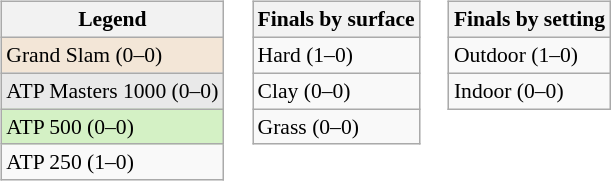<table>
<tr valign="top">
<td><br><table class="wikitable" style=font-size:90%>
<tr>
<th>Legend</th>
</tr>
<tr style="background:#f3e6d7;">
<td>Grand Slam (0–0)</td>
</tr>
<tr style="background:#e9e9e9;">
<td>ATP Masters 1000 (0–0)</td>
</tr>
<tr style="background:#d4f1c5;">
<td>ATP 500 (0–0)</td>
</tr>
<tr>
<td>ATP 250 (1–0)</td>
</tr>
</table>
</td>
<td><br><table class="wikitable" style=font-size:90%>
<tr>
<th>Finals by surface</th>
</tr>
<tr>
<td>Hard (1–0)</td>
</tr>
<tr>
<td>Clay (0–0)</td>
</tr>
<tr>
<td>Grass (0–0)</td>
</tr>
</table>
</td>
<td><br><table class="wikitable" style=font-size:90%>
<tr>
<th>Finals by setting</th>
</tr>
<tr>
<td>Outdoor (1–0)</td>
</tr>
<tr>
<td>Indoor (0–0)</td>
</tr>
</table>
</td>
</tr>
</table>
